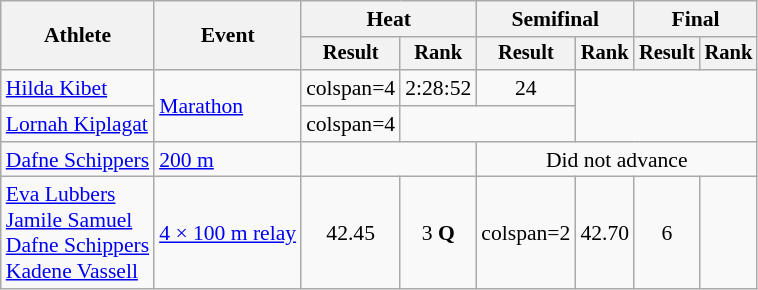<table class="wikitable" style="font-size:90%">
<tr>
<th rowspan="2">Athlete</th>
<th rowspan="2">Event</th>
<th colspan="2">Heat</th>
<th colspan="2">Semifinal</th>
<th colspan="2">Final</th>
</tr>
<tr style="font-size:95%">
<th>Result</th>
<th>Rank</th>
<th>Result</th>
<th>Rank</th>
<th>Result</th>
<th>Rank</th>
</tr>
<tr align=center>
<td align=left><a href='#'>Hilda Kibet</a></td>
<td align=left rowspan=2><a href='#'>Marathon</a></td>
<td>colspan=4 </td>
<td>2:28:52</td>
<td>24</td>
</tr>
<tr align=center>
<td align=left><a href='#'>Lornah Kiplagat</a></td>
<td>colspan=4 </td>
<td colspan=2></td>
</tr>
<tr align=center>
<td align=left><a href='#'>Dafne Schippers</a></td>
<td align=left><a href='#'>200 m</a></td>
<td colspan=2></td>
<td colspan=4>Did not advance</td>
</tr>
<tr align=center>
<td align=left><a href='#'>Eva Lubbers</a><br><a href='#'>Jamile Samuel</a><br><a href='#'>Dafne Schippers</a><br><a href='#'>Kadene Vassell</a></td>
<td align=left><a href='#'>4 × 100 m relay</a></td>
<td>42.45</td>
<td>3 <strong>Q</strong></td>
<td>colspan=2 </td>
<td>42.70</td>
<td>6</td>
</tr>
</table>
